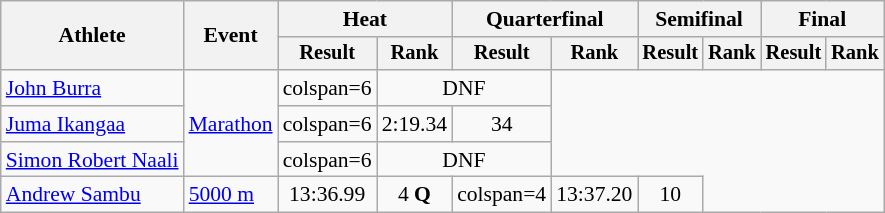<table class="wikitable" style="font-size:90%">
<tr>
<th rowspan="2">Athlete</th>
<th rowspan="2">Event</th>
<th colspan="2">Heat</th>
<th colspan="2">Quarterfinal</th>
<th colspan="2">Semifinal</th>
<th colspan="2">Final</th>
</tr>
<tr style="font-size:95%">
<th>Result</th>
<th>Rank</th>
<th>Result</th>
<th>Rank</th>
<th>Result</th>
<th>Rank</th>
<th>Result</th>
<th>Rank</th>
</tr>
<tr align=center>
<td align=left><a href='#'>John Burra</a></td>
<td align=left rowspan=3><a href='#'>Marathon</a></td>
<td>colspan=6 </td>
<td colspan=2>DNF</td>
</tr>
<tr align=center>
<td align=left><a href='#'>Juma Ikangaa</a></td>
<td>colspan=6 </td>
<td>2:19.34</td>
<td>34</td>
</tr>
<tr align=center>
<td align=left><a href='#'>Simon Robert Naali</a></td>
<td>colspan=6 </td>
<td colspan=2>DNF</td>
</tr>
<tr align=center>
<td align=left><a href='#'>Andrew Sambu</a></td>
<td align=left><a href='#'>5000 m</a></td>
<td>13:36.99</td>
<td>4 <strong>Q</strong></td>
<td>colspan=4 </td>
<td>13:37.20</td>
<td>10</td>
</tr>
</table>
